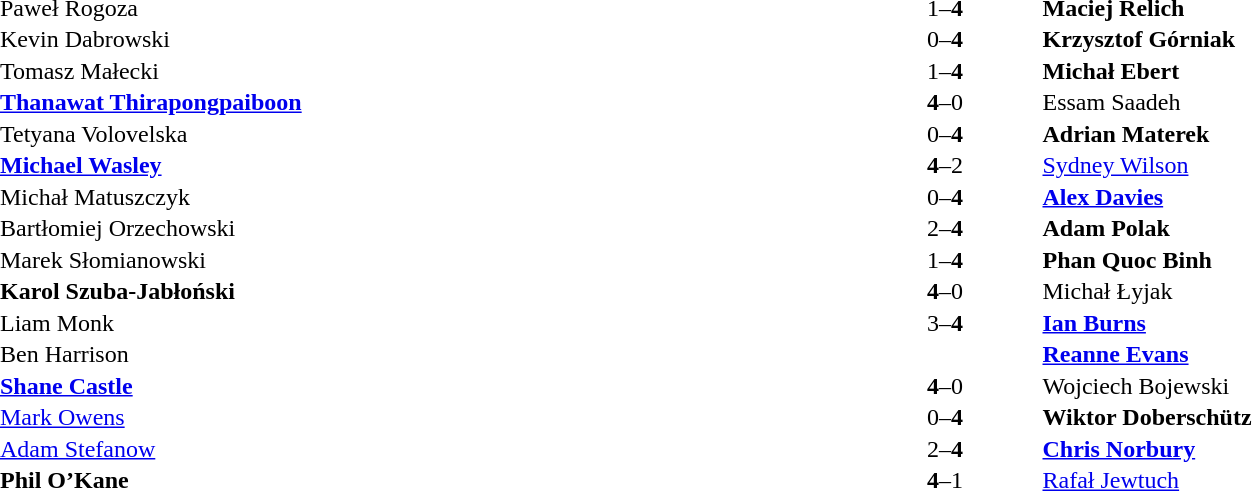<table width="100%" cellspacing="1">
<tr>
<th width=45%></th>
<th width=10%></th>
<th width=45%></th>
</tr>
<tr>
<td> Paweł Rogoza</td>
<td align="center">1–<strong>4</strong></td>
<td> <strong>Maciej Relich</strong></td>
</tr>
<tr>
<td> Kevin Dabrowski</td>
<td align="center">0–<strong>4</strong></td>
<td> <strong>Krzysztof Górniak</strong></td>
</tr>
<tr>
<td> Tomasz Małecki</td>
<td align="center">1–<strong>4</strong></td>
<td> <strong>Michał Ebert</strong></td>
</tr>
<tr>
<td> <strong><a href='#'>Thanawat Thirapongpaiboon</a></strong></td>
<td align="center"><strong>4</strong>–0</td>
<td> Essam Saadeh</td>
</tr>
<tr>
<td> Tetyana Volovelska</td>
<td align="center">0–<strong>4</strong></td>
<td> <strong>Adrian Materek</strong></td>
</tr>
<tr>
<td> <strong><a href='#'>Michael Wasley</a></strong></td>
<td align="center"><strong>4</strong>–2</td>
<td> <a href='#'>Sydney Wilson</a></td>
</tr>
<tr>
<td> Michał Matuszczyk</td>
<td align="center">0–<strong>4</strong></td>
<td> <strong><a href='#'>Alex Davies</a></strong></td>
</tr>
<tr>
<td> Bartłomiej Orzechowski</td>
<td align="center">2–<strong>4</strong></td>
<td> <strong>Adam Polak</strong></td>
</tr>
<tr>
<td> Marek Słomianowski</td>
<td align="center">1–<strong>4</strong></td>
<td> <strong>Phan Quoc Binh</strong></td>
</tr>
<tr>
<td> <strong>Karol Szuba-Jabłoński</strong></td>
<td align="center"><strong>4</strong>–0</td>
<td> Michał Łyjak</td>
</tr>
<tr>
<td> Liam Monk</td>
<td align="center">3–<strong>4</strong></td>
<td> <strong><a href='#'>Ian Burns</a></strong></td>
</tr>
<tr>
<td> Ben Harrison</td>
<td align="center"></td>
<td> <strong><a href='#'>Reanne Evans</a></strong></td>
</tr>
<tr>
<td> <strong><a href='#'>Shane Castle</a></strong></td>
<td align="center"><strong>4</strong>–0</td>
<td> Wojciech Bojewski</td>
</tr>
<tr>
<td> <a href='#'>Mark Owens</a></td>
<td align="center">0–<strong>4</strong></td>
<td> <strong>Wiktor Doberschütz</strong></td>
</tr>
<tr>
<td> <a href='#'>Adam Stefanow</a></td>
<td align="center">2–<strong>4</strong></td>
<td> <strong><a href='#'>Chris Norbury</a></strong></td>
</tr>
<tr>
<td> <strong>Phil O’Kane</strong></td>
<td align="center"><strong>4</strong>–1</td>
<td> <a href='#'>Rafał Jewtuch</a></td>
</tr>
</table>
